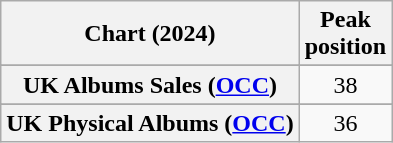<table class="wikitable sortable plainrowheaders" style="text-align:center">
<tr>
<th scope="col">Chart (2024)</th>
<th scope="col">Peak<br>position</th>
</tr>
<tr>
</tr>
<tr>
</tr>
<tr>
</tr>
<tr>
<th scope="row">UK Albums Sales (<a href='#'>OCC</a>)</th>
<td>38</td>
</tr>
<tr>
</tr>
<tr>
<th scope="row">UK Physical Albums (<a href='#'>OCC</a>)</th>
<td>36</td>
</tr>
</table>
